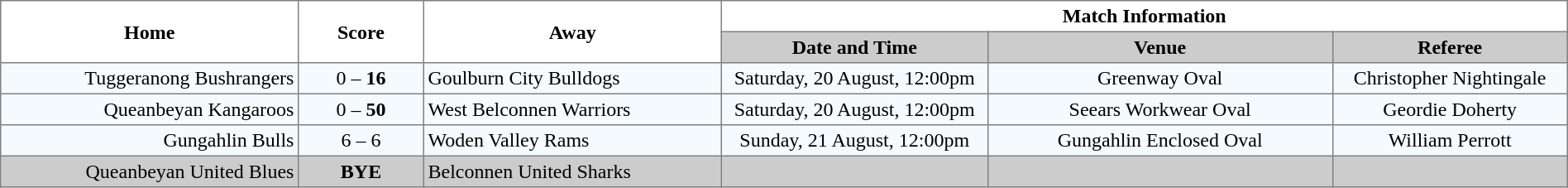<table width="100%" cellspacing="0" cellpadding="3" border="1" style="border-collapse:collapse;  text-align:center;">
<tr>
<th rowspan="2" width="19%">Home</th>
<th rowspan="2" width="8%">Score</th>
<th rowspan="2" width="19%">Away</th>
<th colspan="3">Match Information</th>
</tr>
<tr bgcolor="#CCCCCC">
<th width="17%">Date and Time</th>
<th width="22%">Venue</th>
<th width="50%">Referee</th>
</tr>
<tr style="text-align:center; background:#f5faff;">
<td align="right">Tuggeranong Bushrangers </td>
<td>0 – <strong>16</strong></td>
<td align="left"> Goulburn City Bulldogs</td>
<td>Saturday, 20 August, 12:00pm</td>
<td>Greenway Oval</td>
<td>Christopher Nightingale</td>
</tr>
<tr style="text-align:center; background:#f5faff;">
<td align="right">Queanbeyan Kangaroos </td>
<td>0 – <strong>50</strong></td>
<td align="left"> West Belconnen Warriors</td>
<td>Saturday, 20 August, 12:00pm</td>
<td>Seears Workwear Oval</td>
<td>Geordie Doherty</td>
</tr>
<tr style="text-align:center; background:#f5faff;">
<td align="right">Gungahlin Bulls </td>
<td>6 – 6</td>
<td align="left"> Woden Valley Rams</td>
<td>Sunday, 21 August, 12:00pm</td>
<td>Gungahlin Enclosed Oval</td>
<td>William Perrott</td>
</tr>
<tr style="text-align:center; background:#CCCCCC;">
<td align="right">Queanbeyan United Blues </td>
<td><strong>BYE</strong></td>
<td align="left"> Belconnen United Sharks</td>
<td></td>
<td></td>
<td></td>
</tr>
</table>
